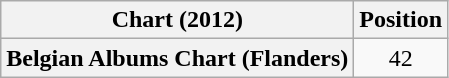<table class="wikitable sortable plainrowheaders">
<tr>
<th scope="col">Chart (2012)</th>
<th scope="col">Position</th>
</tr>
<tr>
<th scope="row">Belgian Albums Chart (Flanders)</th>
<td align="center">42</td>
</tr>
</table>
